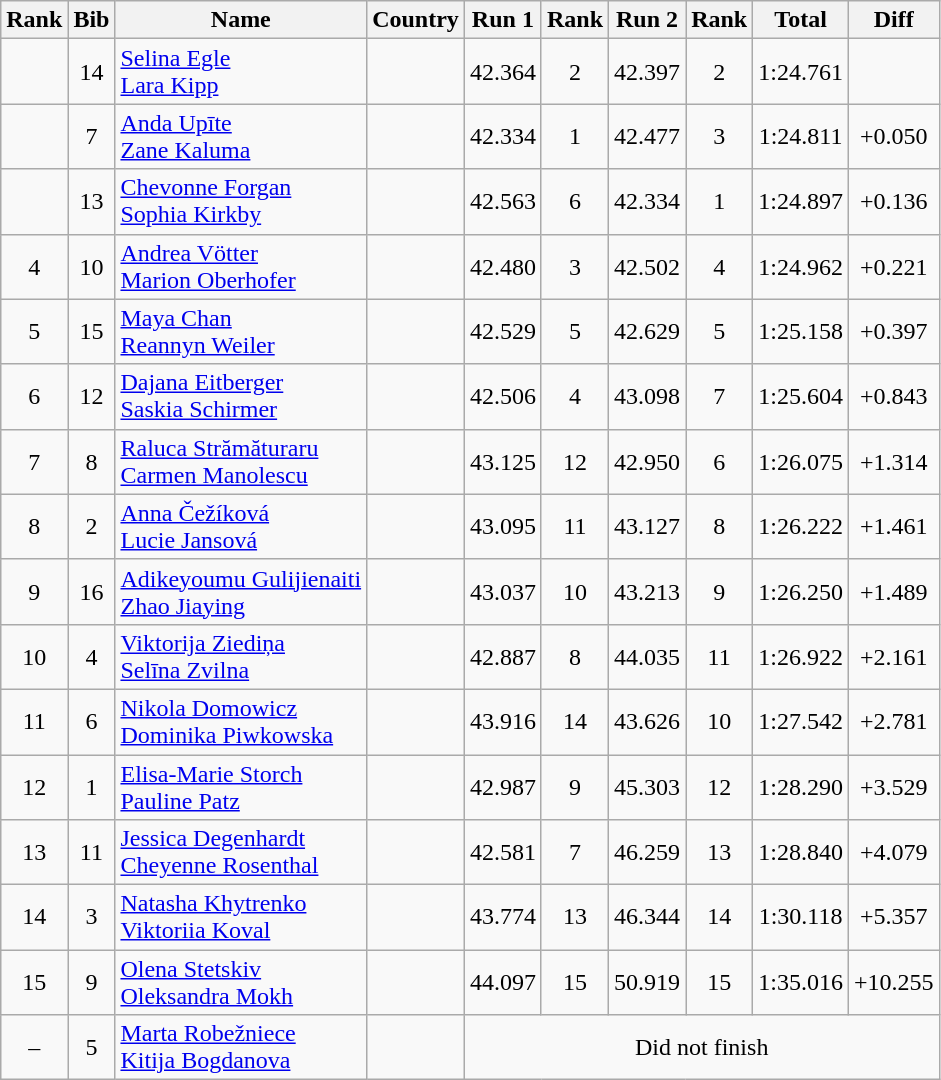<table class="wikitable sortable" style="text-align:center">
<tr>
<th>Rank</th>
<th>Bib</th>
<th>Name</th>
<th>Country</th>
<th>Run 1</th>
<th>Rank</th>
<th>Run 2</th>
<th>Rank</th>
<th>Total</th>
<th>Diff</th>
</tr>
<tr>
<td></td>
<td>14</td>
<td align=left><a href='#'>Selina Egle</a><br><a href='#'>Lara Kipp</a></td>
<td align=left></td>
<td>42.364</td>
<td>2</td>
<td>42.397</td>
<td>2</td>
<td>1:24.761</td>
<td></td>
</tr>
<tr>
<td></td>
<td>7</td>
<td align=left><a href='#'>Anda Upīte</a><br><a href='#'>Zane Kaluma</a></td>
<td align=left></td>
<td>42.334</td>
<td>1</td>
<td>42.477</td>
<td>3</td>
<td>1:24.811</td>
<td>+0.050</td>
</tr>
<tr>
<td></td>
<td>13</td>
<td align=left><a href='#'>Chevonne Forgan</a><br><a href='#'>Sophia Kirkby</a></td>
<td align=left></td>
<td>42.563</td>
<td>6</td>
<td>42.334</td>
<td>1</td>
<td>1:24.897</td>
<td>+0.136</td>
</tr>
<tr>
<td>4</td>
<td>10</td>
<td align=left><a href='#'>Andrea Vötter</a><br><a href='#'>Marion Oberhofer</a></td>
<td align=left></td>
<td>42.480</td>
<td>3</td>
<td>42.502</td>
<td>4</td>
<td>1:24.962</td>
<td>+0.221</td>
</tr>
<tr>
<td>5</td>
<td>15</td>
<td align=left><a href='#'>Maya Chan</a><br><a href='#'>Reannyn Weiler</a></td>
<td align=left></td>
<td>42.529</td>
<td>5</td>
<td>42.629</td>
<td>5</td>
<td>1:25.158</td>
<td>+0.397</td>
</tr>
<tr>
<td>6</td>
<td>12</td>
<td align=left><a href='#'>Dajana Eitberger</a><br><a href='#'>Saskia Schirmer</a></td>
<td align=left></td>
<td>42.506</td>
<td>4</td>
<td>43.098</td>
<td>7</td>
<td>1:25.604</td>
<td>+0.843</td>
</tr>
<tr>
<td>7</td>
<td>8</td>
<td align=left><a href='#'>Raluca Strămăturaru</a><br><a href='#'>Carmen Manolescu</a></td>
<td align=left></td>
<td>43.125</td>
<td>12</td>
<td>42.950</td>
<td>6</td>
<td>1:26.075</td>
<td>+1.314</td>
</tr>
<tr>
<td>8</td>
<td>2</td>
<td align=left><a href='#'>Anna Čežíková</a><br><a href='#'>Lucie Jansová</a></td>
<td align=left></td>
<td>43.095</td>
<td>11</td>
<td>43.127</td>
<td>8</td>
<td>1:26.222</td>
<td>+1.461</td>
</tr>
<tr>
<td>9</td>
<td>16</td>
<td align=left><a href='#'>Adikeyoumu Gulijienaiti</a><br><a href='#'>Zhao Jiaying</a></td>
<td align=left></td>
<td>43.037</td>
<td>10</td>
<td>43.213</td>
<td>9</td>
<td>1:26.250</td>
<td>+1.489</td>
</tr>
<tr>
<td>10</td>
<td>4</td>
<td align=left><a href='#'>Viktorija Ziediņa</a><br><a href='#'>Selīna Zvilna</a></td>
<td align=left></td>
<td>42.887</td>
<td>8</td>
<td>44.035</td>
<td>11</td>
<td>1:26.922</td>
<td>+2.161</td>
</tr>
<tr>
<td>11</td>
<td>6</td>
<td align=left><a href='#'>Nikola Domowicz</a><br><a href='#'>Dominika Piwkowska</a></td>
<td align=left></td>
<td>43.916</td>
<td>14</td>
<td>43.626</td>
<td>10</td>
<td>1:27.542</td>
<td>+2.781</td>
</tr>
<tr>
<td>12</td>
<td>1</td>
<td align=left><a href='#'>Elisa-Marie Storch</a><br><a href='#'>Pauline Patz</a></td>
<td align=left></td>
<td>42.987</td>
<td>9</td>
<td>45.303</td>
<td>12</td>
<td>1:28.290</td>
<td>+3.529</td>
</tr>
<tr>
<td>13</td>
<td>11</td>
<td align=left><a href='#'>Jessica Degenhardt</a><br><a href='#'>Cheyenne Rosenthal</a></td>
<td align=left></td>
<td>42.581</td>
<td>7</td>
<td>46.259</td>
<td>13</td>
<td>1:28.840</td>
<td>+4.079</td>
</tr>
<tr>
<td>14</td>
<td>3</td>
<td align=left><a href='#'>Natasha Khytrenko</a><br><a href='#'>Viktoriia Koval</a></td>
<td align=left></td>
<td>43.774</td>
<td>13</td>
<td>46.344</td>
<td>14</td>
<td>1:30.118</td>
<td>+5.357</td>
</tr>
<tr>
<td>15</td>
<td>9</td>
<td align=left><a href='#'>Olena Stetskiv</a><br><a href='#'>Oleksandra Mokh</a></td>
<td align=left></td>
<td>44.097</td>
<td>15</td>
<td>50.919</td>
<td>15</td>
<td>1:35.016</td>
<td>+10.255</td>
</tr>
<tr>
<td>–</td>
<td>5</td>
<td align=left><a href='#'>Marta Robežniece</a><br><a href='#'>Kitija Bogdanova</a></td>
<td align=left></td>
<td colspan=6>Did not finish</td>
</tr>
</table>
